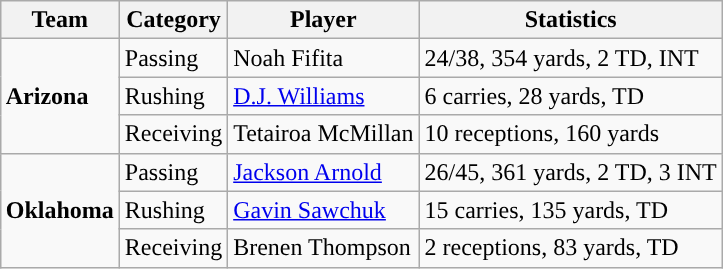<table class="wikitable" style="float: right;">
<tr>
<th>Team</th>
<th>Category</th>
<th>Player</th>
<th>Statistics</th>
</tr>
<tr>
<td rowspan=3><strong>Arizona</strong></td>
<td>Passing</td>
<td>Noah Fifita</td>
<td>24/38, 354 yards, 2 TD, INT</td>
</tr>
<tr>
<td>Rushing</td>
<td><a href='#'>D.J. Williams</a></td>
<td>6 carries, 28 yards, TD</td>
</tr>
<tr>
<td>Receiving</td>
<td>Tetairoa McMillan</td>
<td>10 receptions, 160 yards</td>
</tr>
<tr>
<td rowspan=3><strong>Oklahoma</strong></td>
<td>Passing</td>
<td><a href='#'>Jackson Arnold</a></td>
<td>26/45, 361 yards, 2 TD, 3 INT</td>
</tr>
<tr>
<td>Rushing</td>
<td><a href='#'>Gavin Sawchuk</a></td>
<td>15 carries, 135 yards, TD</td>
</tr>
<tr>
<td>Receiving</td>
<td>Brenen Thompson</td>
<td>2 receptions, 83 yards, TD</td>
</tr>
</table>
